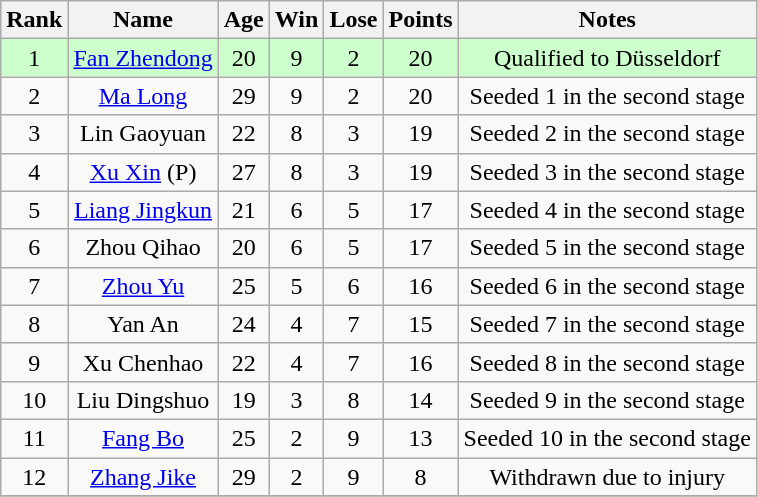<table class="wikitable" style="text-align: center;">
<tr>
<th>Rank</th>
<th>Name</th>
<th>Age</th>
<th>Win</th>
<th>Lose</th>
<th>Points</th>
<th>Notes</th>
</tr>
<tr>
<td bgcolor=#CCFFCC>1</td>
<td bgcolor=#CCFFCC><a href='#'>Fan Zhendong</a></td>
<td bgcolor=#CCFFCC>20</td>
<td bgcolor=#CCFFCC>9</td>
<td bgcolor=#CCFFCC>2</td>
<td bgcolor=#CCFFCC>20</td>
<td bgcolor=#CCFFCC>Qualified to Düsseldorf</td>
</tr>
<tr>
<td>2</td>
<td><a href='#'>Ma Long</a></td>
<td>29</td>
<td>9</td>
<td>2</td>
<td>20</td>
<td>Seeded 1 in the second stage</td>
</tr>
<tr>
<td>3</td>
<td>Lin Gaoyuan</td>
<td>22</td>
<td>8</td>
<td>3</td>
<td>19</td>
<td>Seeded 2 in the second stage</td>
</tr>
<tr>
<td>4</td>
<td><a href='#'>Xu Xin</a> (P)</td>
<td>27</td>
<td>8</td>
<td>3</td>
<td>19</td>
<td>Seeded 3 in the second stage</td>
</tr>
<tr>
<td>5</td>
<td><a href='#'>Liang Jingkun</a></td>
<td>21</td>
<td>6</td>
<td>5</td>
<td>17</td>
<td>Seeded 4 in the second stage</td>
</tr>
<tr>
<td>6</td>
<td>Zhou Qihao</td>
<td>20</td>
<td>6</td>
<td>5</td>
<td>17</td>
<td>Seeded 5 in the second stage</td>
</tr>
<tr>
<td>7</td>
<td><a href='#'>Zhou Yu</a></td>
<td>25</td>
<td>5</td>
<td>6</td>
<td>16</td>
<td>Seeded 6 in the second stage</td>
</tr>
<tr>
<td>8</td>
<td>Yan An</td>
<td>24</td>
<td>4</td>
<td>7</td>
<td>15</td>
<td>Seeded 7 in the second stage</td>
</tr>
<tr>
<td>9</td>
<td>Xu Chenhao</td>
<td>22</td>
<td>4</td>
<td>7</td>
<td>16</td>
<td>Seeded 8 in the second stage</td>
</tr>
<tr>
<td>10</td>
<td>Liu Dingshuo</td>
<td>19</td>
<td>3</td>
<td>8</td>
<td>14</td>
<td>Seeded 9 in the second stage</td>
</tr>
<tr>
<td>11</td>
<td><a href='#'>Fang Bo</a></td>
<td>25</td>
<td>2</td>
<td>9</td>
<td>13</td>
<td>Seeded 10 in the second stage</td>
</tr>
<tr>
<td>12</td>
<td><a href='#'>Zhang Jike</a></td>
<td>29</td>
<td>2</td>
<td>9</td>
<td>8</td>
<td>Withdrawn due to injury</td>
</tr>
<tr>
</tr>
</table>
